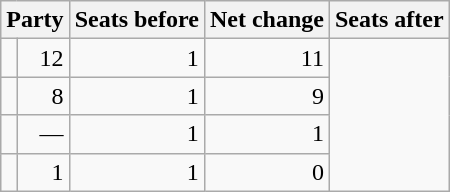<table class=wikitable style="text-align:right">
<tr>
<th colspan="2">Party</th>
<th>Seats before</th>
<th>Net change</th>
<th>Seats after</th>
</tr>
<tr>
<td></td>
<td>12</td>
<td> 1</td>
<td>11</td>
</tr>
<tr>
<td></td>
<td>8</td>
<td> 1</td>
<td>9</td>
</tr>
<tr>
<td></td>
<td>—</td>
<td> 1</td>
<td>1</td>
</tr>
<tr>
<td></td>
<td>1</td>
<td> 1</td>
<td>0</td>
</tr>
</table>
